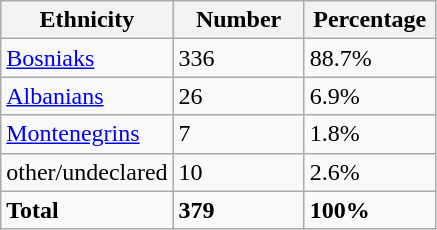<table class="wikitable">
<tr>
<th width="100px">Ethnicity</th>
<th width="80px">Number</th>
<th width="80px">Percentage</th>
</tr>
<tr>
<td><a href='#'>Bosniaks</a></td>
<td>336</td>
<td>88.7%</td>
</tr>
<tr>
<td><a href='#'>Albanians</a></td>
<td>26</td>
<td>6.9%</td>
</tr>
<tr>
<td><a href='#'>Montenegrins</a></td>
<td>7</td>
<td>1.8%</td>
</tr>
<tr>
<td>other/undeclared</td>
<td>10</td>
<td>2.6%</td>
</tr>
<tr>
<td><strong>Total</strong></td>
<td><strong>379</strong></td>
<td><strong>100%</strong></td>
</tr>
</table>
